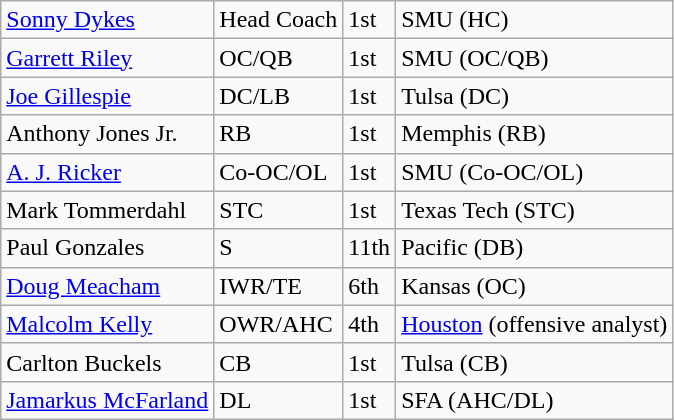<table class="wikitable">
<tr>
<td><a href='#'>Sonny Dykes</a></td>
<td>Head Coach</td>
<td>1st</td>
<td>SMU (HC)</td>
</tr>
<tr>
<td><a href='#'>Garrett Riley</a></td>
<td>OC/QB</td>
<td>1st</td>
<td>SMU (OC/QB)</td>
</tr>
<tr>
<td><a href='#'>Joe Gillespie</a></td>
<td>DC/LB</td>
<td>1st</td>
<td>Tulsa (DC)</td>
</tr>
<tr>
<td>Anthony Jones Jr.</td>
<td>RB</td>
<td>1st</td>
<td>Memphis (RB)</td>
</tr>
<tr>
<td><a href='#'>A. J. Ricker</a></td>
<td>Co-OC/OL</td>
<td>1st</td>
<td>SMU (Co-OC/OL)</td>
</tr>
<tr>
<td>Mark Tommerdahl</td>
<td>STC</td>
<td>1st</td>
<td>Texas Tech (STC)</td>
</tr>
<tr>
<td>Paul Gonzales</td>
<td>S</td>
<td>11th</td>
<td>Pacific (DB)</td>
</tr>
<tr>
<td><a href='#'>Doug Meacham</a></td>
<td>IWR/TE</td>
<td>6th</td>
<td>Kansas (OC)</td>
</tr>
<tr>
<td><a href='#'>Malcolm Kelly</a></td>
<td>OWR/AHC</td>
<td>4th</td>
<td><a href='#'>Houston</a> (offensive analyst)</td>
</tr>
<tr>
<td>Carlton Buckels</td>
<td>CB</td>
<td>1st</td>
<td>Tulsa (CB)</td>
</tr>
<tr>
<td><a href='#'>Jamarkus McFarland</a></td>
<td>DL</td>
<td>1st</td>
<td>SFA (AHC/DL)</td>
</tr>
</table>
